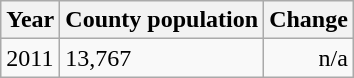<table class="wikitable">
<tr>
<th>Year</th>
<th>County population</th>
<th>Change</th>
</tr>
<tr>
<td>2011</td>
<td>13,767</td>
<td align="right">n/a</td>
</tr>
</table>
